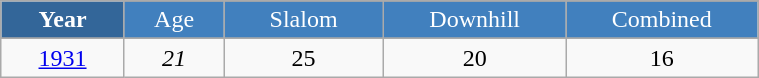<table class="wikitable" style="font-size:100%; text-align:center; border:grey solid 1px; border-collapse:collapse;" width="40%">
<tr style="background-color:#369; color:white;">
<td rowspan="2" colspan="1" width="4%"><strong>Year</strong></td>
</tr>
<tr style="background-color:#4180be; color:white;">
<td width="3%">Age</td>
<td width="5%">Slalom</td>
<td width="5%">Downhill</td>
<td width="5%">Combined</td>
</tr>
<tr style="background-color:#8CB2D8; color:white;">
</tr>
<tr>
<td><a href='#'>1931</a></td>
<td><em>21</em></td>
<td>25</td>
<td>20</td>
<td>16</td>
</tr>
</table>
